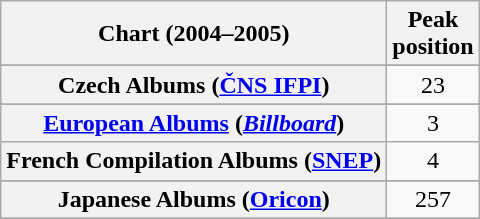<table class="wikitable sortable plainrowheaders" style="text-align:center">
<tr>
<th scope="col">Chart (2004–2005)</th>
<th scope="col">Peak<br>position</th>
</tr>
<tr>
</tr>
<tr>
</tr>
<tr>
</tr>
<tr>
<th scope="row">Czech Albums (<a href='#'>ČNS IFPI</a>)</th>
<td>23</td>
</tr>
<tr>
</tr>
<tr>
</tr>
<tr>
<th scope="row"><a href='#'>European Albums</a> (<em><a href='#'>Billboard</a></em>)</th>
<td>3</td>
</tr>
<tr>
<th scope="row">French Compilation Albums (<a href='#'>SNEP</a>)</th>
<td>4</td>
</tr>
<tr>
</tr>
<tr>
</tr>
<tr>
</tr>
<tr>
</tr>
<tr>
<th scope="row">Japanese Albums (<a href='#'>Oricon</a>)</th>
<td>257</td>
</tr>
<tr>
</tr>
<tr>
</tr>
<tr>
</tr>
<tr>
</tr>
<tr>
</tr>
<tr>
</tr>
<tr>
</tr>
<tr>
</tr>
<tr>
</tr>
<tr>
</tr>
</table>
